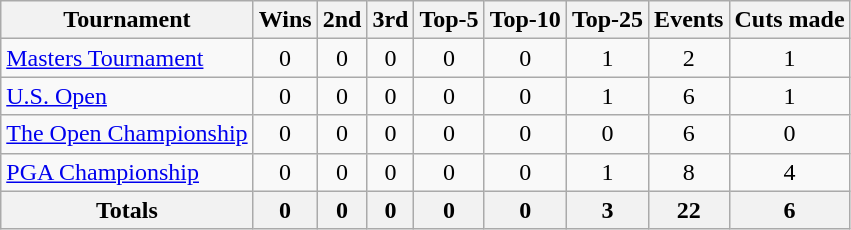<table class=wikitable style=text-align:center>
<tr>
<th>Tournament</th>
<th>Wins</th>
<th>2nd</th>
<th>3rd</th>
<th>Top-5</th>
<th>Top-10</th>
<th>Top-25</th>
<th>Events</th>
<th>Cuts made</th>
</tr>
<tr>
<td align=left><a href='#'>Masters Tournament</a></td>
<td>0</td>
<td>0</td>
<td>0</td>
<td>0</td>
<td>0</td>
<td>1</td>
<td>2</td>
<td>1</td>
</tr>
<tr>
<td align=left><a href='#'>U.S. Open</a></td>
<td>0</td>
<td>0</td>
<td>0</td>
<td>0</td>
<td>0</td>
<td>1</td>
<td>6</td>
<td>1</td>
</tr>
<tr>
<td align=left><a href='#'>The Open Championship</a></td>
<td>0</td>
<td>0</td>
<td>0</td>
<td>0</td>
<td>0</td>
<td>0</td>
<td>6</td>
<td>0</td>
</tr>
<tr>
<td align=left><a href='#'>PGA Championship</a></td>
<td>0</td>
<td>0</td>
<td>0</td>
<td>0</td>
<td>0</td>
<td>1</td>
<td>8</td>
<td>4</td>
</tr>
<tr>
<th>Totals</th>
<th>0</th>
<th>0</th>
<th>0</th>
<th>0</th>
<th>0</th>
<th>3</th>
<th>22</th>
<th>6</th>
</tr>
</table>
